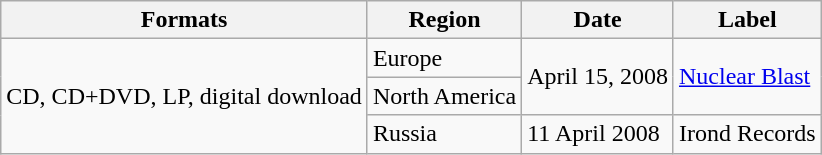<table class="wikitable plainrowheaders">
<tr>
<th scope="col">Formats</th>
<th scope="col">Region</th>
<th scope="col">Date</th>
<th scope="col">Label</th>
</tr>
<tr>
<td rowspan=3>CD, CD+DVD, LP, digital download</td>
<td>Europe</td>
<td rowspan=2>April 15, 2008</td>
<td rowspan=2><a href='#'>Nuclear Blast</a></td>
</tr>
<tr>
<td>North America</td>
</tr>
<tr>
<td>Russia</td>
<td>11 April 2008</td>
<td>Irond Records</td>
</tr>
</table>
